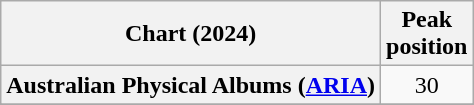<table class="wikitable sortable plainrowheaders" style="text-align:center;">
<tr>
<th scope="col">Chart (2024)</th>
<th scope="col">Peak<br>position</th>
</tr>
<tr>
<th scope="row">Australian Physical Albums (<a href='#'>ARIA</a>)</th>
<td>30</td>
</tr>
<tr>
</tr>
<tr>
</tr>
<tr>
</tr>
</table>
